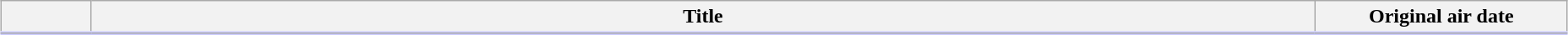<table class="plainrowheaders wikitable" style="width:98%; margin:auto; background:#FFF;">
<tr style="border-bottom: 3px solid #CCF;">
<th style="width:4em;"></th>
<th>Title</th>
<th style="width:12em;">Original air date</th>
</tr>
<tr>
</tr>
</table>
